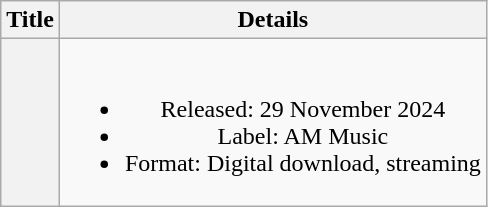<table class="wikitable plainrowheaders" style="text-align:center;" border="1">
<tr>
<th scope="col">Title</th>
<th scope="col">Details</th>
</tr>
<tr>
<th scope="row"></th>
<td><br><ul><li>Released: 29 November 2024</li><li>Label: AM Music</li><li>Format: Digital download, streaming</li></ul></td>
</tr>
</table>
